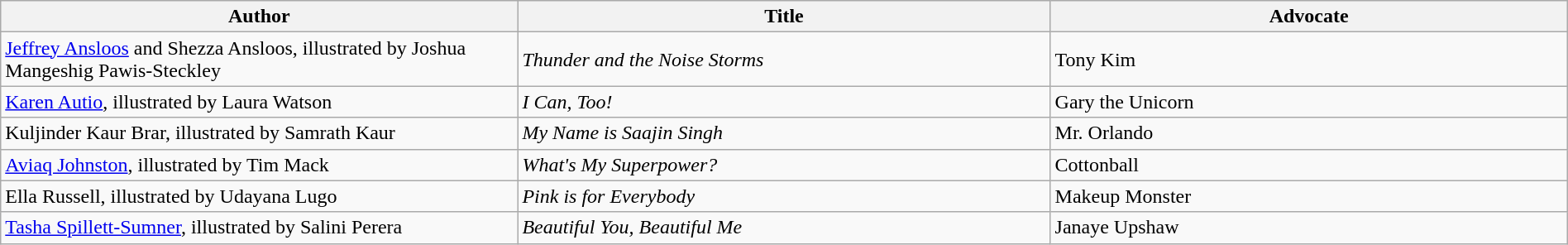<table class="wikitable" style="width:100%;">
<tr>
<th width=33%>Author</th>
<th width=34%>Title</th>
<th width=34%>Advocate</th>
</tr>
<tr>
<td><a href='#'>Jeffrey Ansloos</a> and Shezza Ansloos, illustrated by Joshua Mangeshig Pawis-Steckley</td>
<td><em>Thunder and the Noise Storms</em></td>
<td>Tony Kim</td>
</tr>
<tr>
<td><a href='#'>Karen Autio</a>, illustrated by Laura Watson</td>
<td><em>I Can, Too!</em></td>
<td>Gary the Unicorn</td>
</tr>
<tr>
<td>Kuljinder Kaur Brar, illustrated by Samrath Kaur</td>
<td><em>My Name is Saajin Singh</em></td>
<td>Mr. Orlando</td>
</tr>
<tr>
<td><a href='#'>Aviaq Johnston</a>, illustrated by Tim Mack</td>
<td><em>What's My Superpower?</em></td>
<td>Cottonball</td>
</tr>
<tr>
<td>Ella Russell, illustrated by Udayana Lugo</td>
<td><em>Pink is for Everybody</em></td>
<td>Makeup Monster</td>
</tr>
<tr>
<td><a href='#'>Tasha Spillett-Sumner</a>, illustrated by Salini Perera</td>
<td><em>Beautiful You, Beautiful Me</em></td>
<td>Janaye Upshaw</td>
</tr>
</table>
